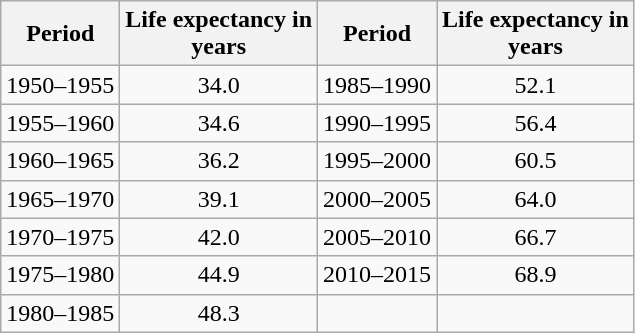<table class="wikitable" style="text-align:center">
<tr>
<th>Period</th>
<th>Life expectancy in<br>years</th>
<th>Period</th>
<th>Life expectancy in<br>years</th>
</tr>
<tr>
<td>1950–1955</td>
<td>34.0</td>
<td>1985–1990</td>
<td>52.1</td>
</tr>
<tr>
<td>1955–1960</td>
<td>34.6</td>
<td>1990–1995</td>
<td>56.4</td>
</tr>
<tr>
<td>1960–1965</td>
<td>36.2</td>
<td>1995–2000</td>
<td>60.5</td>
</tr>
<tr>
<td>1965–1970</td>
<td>39.1</td>
<td>2000–2005</td>
<td>64.0</td>
</tr>
<tr>
<td>1970–1975</td>
<td>42.0</td>
<td>2005–2010</td>
<td>66.7</td>
</tr>
<tr>
<td>1975–1980</td>
<td>44.9</td>
<td>2010–2015</td>
<td>68.9</td>
</tr>
<tr>
<td>1980–1985</td>
<td>48.3</td>
<td></td>
<td></td>
</tr>
</table>
